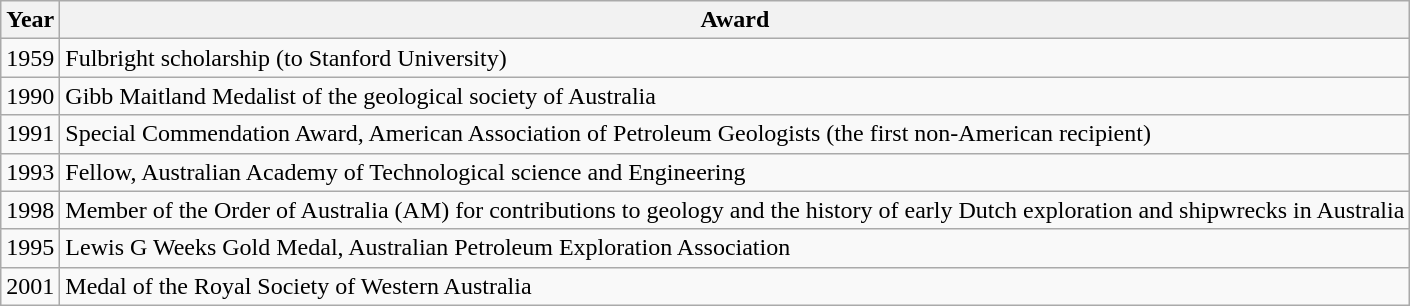<table class="wikitable">
<tr>
<th>Year</th>
<th>Award</th>
</tr>
<tr>
<td>1959</td>
<td>Fulbright scholarship (to Stanford University)</td>
</tr>
<tr>
<td>1990</td>
<td>Gibb Maitland Medalist of the geological society of Australia</td>
</tr>
<tr>
<td>1991</td>
<td>Special Commendation Award, American Association of Petroleum Geologists (the first non-American recipient)</td>
</tr>
<tr>
<td>1993</td>
<td>Fellow, Australian Academy of Technological science and Engineering</td>
</tr>
<tr>
<td>1998</td>
<td>Member of the Order of Australia (AM) for contributions to geology and the history of early Dutch exploration and shipwrecks in Australia</td>
</tr>
<tr>
<td>1995</td>
<td>Lewis G Weeks Gold Medal, Australian Petroleum Exploration Association</td>
</tr>
<tr>
<td>2001</td>
<td>Medal of the Royal Society of Western Australia</td>
</tr>
</table>
